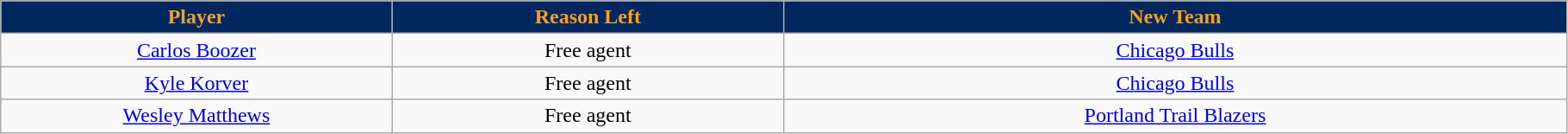<table class="wikitable sortable sortable">
<tr>
<th style="background:#00275e; color:#f9a11c" width="10%">Player</th>
<th style="background:#00275e; color:#f9a11c" width="10%">Reason Left</th>
<th style="background:#00275e; color:#f9a11c" width="20%">New Team</th>
</tr>
<tr style="text-align: center">
<td><a href='#'>Carlos Boozer</a></td>
<td>Free agent</td>
<td><a href='#'>Chicago Bulls</a></td>
</tr>
<tr style="text-align: center">
<td><a href='#'>Kyle Korver</a></td>
<td>Free agent</td>
<td><a href='#'>Chicago Bulls</a></td>
</tr>
<tr style="text-align: center">
<td><a href='#'>Wesley Matthews</a></td>
<td>Free agent</td>
<td><a href='#'>Portland Trail Blazers</a></td>
</tr>
</table>
